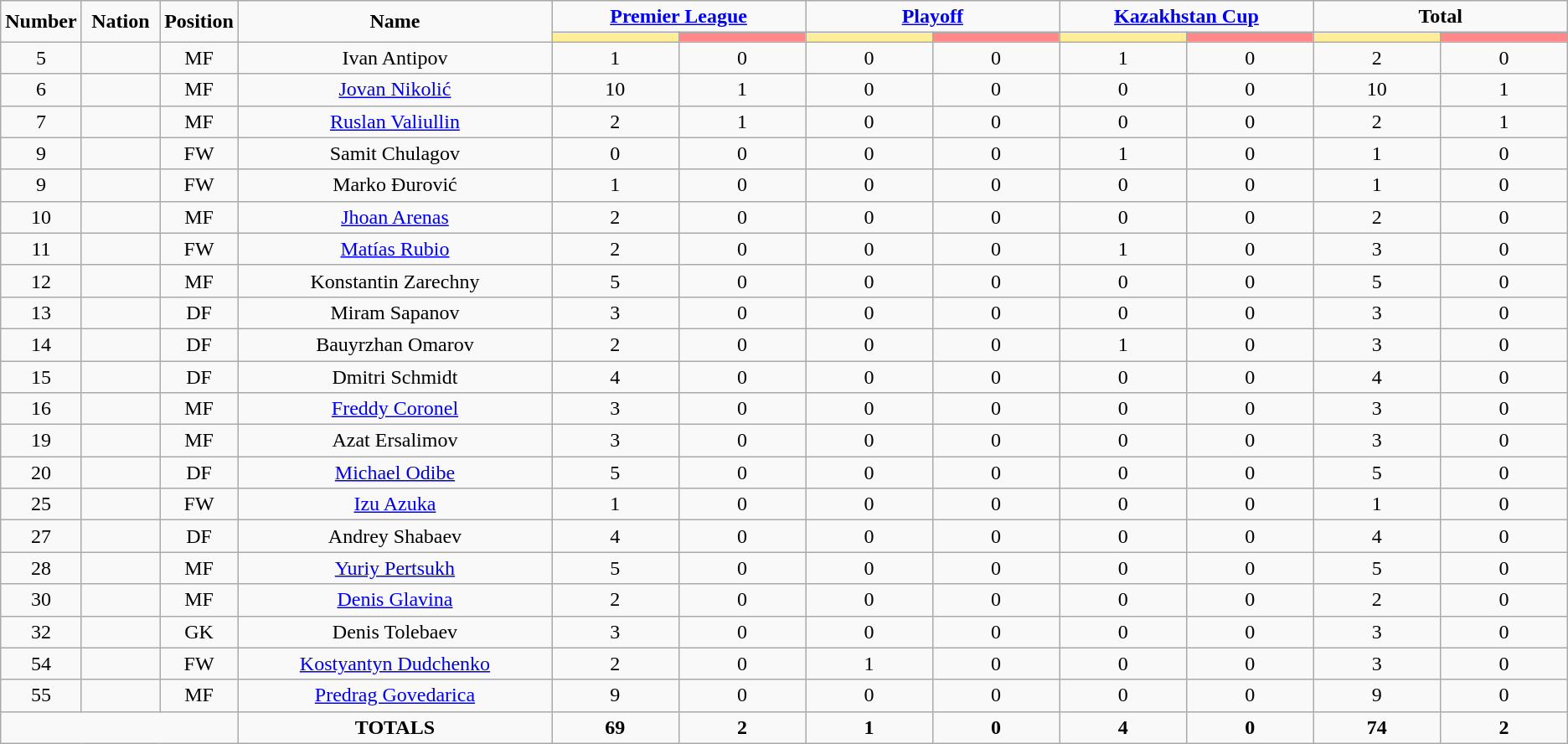<table class="wikitable" style="text-align:center;">
<tr>
<td rowspan="2"  style="width:5%; text-align:center;"><strong>Number</strong></td>
<td rowspan="2"  style="width:5%; text-align:center;"><strong>Nation</strong></td>
<td rowspan="2"  style="width:5%; text-align:center;"><strong>Position</strong></td>
<td rowspan="2"  style="width:20%; text-align:center;"><strong>Name</strong></td>
<td colspan="2" style="text-align:center;"><strong><a href='#'>Premier League</a></strong></td>
<td colspan="2" style="text-align:center;"><strong><a href='#'>Playoff</a></strong></td>
<td colspan="2" style="text-align:center;"><strong><a href='#'>Kazakhstan Cup</a></strong></td>
<td colspan="2" style="text-align:center;"><strong>Total</strong></td>
</tr>
<tr>
<th style="width:60px; background:#fe9;"></th>
<th style="width:60px; background:#ff8888;"></th>
<th style="width:60px; background:#fe9;"></th>
<th style="width:60px; background:#ff8888;"></th>
<th style="width:60px; background:#fe9;"></th>
<th style="width:60px; background:#ff8888;"></th>
<th style="width:60px; background:#fe9;"></th>
<th style="width:60px; background:#ff8888;"></th>
</tr>
<tr>
<td>5</td>
<td></td>
<td>MF</td>
<td>Ivan Antipov</td>
<td>1</td>
<td>0</td>
<td>0</td>
<td>0</td>
<td>1</td>
<td>0</td>
<td>2</td>
<td>0</td>
</tr>
<tr>
<td>6</td>
<td></td>
<td>MF</td>
<td><a href='#'>Jovan Nikolić</a></td>
<td>10</td>
<td>1</td>
<td>0</td>
<td>0</td>
<td>0</td>
<td>0</td>
<td>10</td>
<td>1</td>
</tr>
<tr>
<td>7</td>
<td></td>
<td>MF</td>
<td><a href='#'>Ruslan Valiullin</a></td>
<td>2</td>
<td>1</td>
<td>0</td>
<td>0</td>
<td>0</td>
<td>0</td>
<td>2</td>
<td>1</td>
</tr>
<tr>
<td>9</td>
<td></td>
<td>FW</td>
<td>Samit Chulagov</td>
<td>0</td>
<td>0</td>
<td>0</td>
<td>0</td>
<td>1</td>
<td>0</td>
<td>1</td>
<td>0</td>
</tr>
<tr>
<td>9</td>
<td></td>
<td>FW</td>
<td>Marko Đurović</td>
<td>1</td>
<td>0</td>
<td>0</td>
<td>0</td>
<td>0</td>
<td>0</td>
<td>1</td>
<td>0</td>
</tr>
<tr>
<td>10</td>
<td></td>
<td>MF</td>
<td><a href='#'>Jhoan Arenas</a></td>
<td>2</td>
<td>0</td>
<td>0</td>
<td>0</td>
<td>0</td>
<td>0</td>
<td>2</td>
<td>0</td>
</tr>
<tr>
<td>11</td>
<td></td>
<td>FW</td>
<td><a href='#'>Matías Rubio</a></td>
<td>2</td>
<td>0</td>
<td>0</td>
<td>0</td>
<td>1</td>
<td>0</td>
<td>3</td>
<td>0</td>
</tr>
<tr>
<td>12</td>
<td></td>
<td>MF</td>
<td>Konstantin Zarechny</td>
<td>5</td>
<td>0</td>
<td>0</td>
<td>0</td>
<td>0</td>
<td>0</td>
<td>5</td>
<td>0</td>
</tr>
<tr>
<td>13</td>
<td></td>
<td>DF</td>
<td>Miram Sapanov</td>
<td>3</td>
<td>0</td>
<td>0</td>
<td>0</td>
<td>0</td>
<td>0</td>
<td>3</td>
<td>0</td>
</tr>
<tr>
<td>14</td>
<td></td>
<td>DF</td>
<td>Bauyrzhan Omarov</td>
<td>2</td>
<td>0</td>
<td>0</td>
<td>0</td>
<td>1</td>
<td>0</td>
<td>3</td>
<td>0</td>
</tr>
<tr>
<td>15</td>
<td></td>
<td>DF</td>
<td>Dmitri Schmidt</td>
<td>4</td>
<td>0</td>
<td>0</td>
<td>0</td>
<td>0</td>
<td>0</td>
<td>4</td>
<td>0</td>
</tr>
<tr>
<td>16</td>
<td></td>
<td>MF</td>
<td><a href='#'>Freddy Coronel</a></td>
<td>3</td>
<td>0</td>
<td>0</td>
<td>0</td>
<td>0</td>
<td>0</td>
<td>3</td>
<td>0</td>
</tr>
<tr>
<td>19</td>
<td></td>
<td>MF</td>
<td>Azat Ersalimov</td>
<td>3</td>
<td>0</td>
<td>0</td>
<td>0</td>
<td>0</td>
<td>0</td>
<td>3</td>
<td>0</td>
</tr>
<tr>
<td>20</td>
<td></td>
<td>DF</td>
<td><a href='#'>Michael Odibe</a></td>
<td>5</td>
<td>0</td>
<td>0</td>
<td>0</td>
<td>0</td>
<td>0</td>
<td>5</td>
<td>0</td>
</tr>
<tr>
<td>25</td>
<td></td>
<td>FW</td>
<td><a href='#'>Izu Azuka</a></td>
<td>1</td>
<td>0</td>
<td>0</td>
<td>0</td>
<td>0</td>
<td>0</td>
<td>1</td>
<td>0</td>
</tr>
<tr>
<td>27</td>
<td></td>
<td>DF</td>
<td>Andrey Shabaev</td>
<td>4</td>
<td>0</td>
<td>0</td>
<td>0</td>
<td>0</td>
<td>0</td>
<td>4</td>
<td>0</td>
</tr>
<tr>
<td>28</td>
<td></td>
<td>MF</td>
<td><a href='#'>Yuriy Pertsukh</a></td>
<td>5</td>
<td>0</td>
<td>0</td>
<td>0</td>
<td>0</td>
<td>0</td>
<td>5</td>
<td>0</td>
</tr>
<tr>
<td>30</td>
<td></td>
<td>MF</td>
<td><a href='#'>Denis Glavina</a></td>
<td>2</td>
<td>0</td>
<td>0</td>
<td>0</td>
<td>0</td>
<td>0</td>
<td>2</td>
<td>0</td>
</tr>
<tr>
<td>32</td>
<td></td>
<td>GK</td>
<td>Denis Tolebaev</td>
<td>3</td>
<td>0</td>
<td>0</td>
<td>0</td>
<td>0</td>
<td>0</td>
<td>3</td>
<td>0</td>
</tr>
<tr>
<td>54</td>
<td></td>
<td>FW</td>
<td><a href='#'>Kostyantyn Dudchenko</a></td>
<td>2</td>
<td>0</td>
<td>1</td>
<td>0</td>
<td>0</td>
<td>0</td>
<td>3</td>
<td>0</td>
</tr>
<tr>
<td>55</td>
<td></td>
<td>MF</td>
<td><a href='#'>Predrag Govedarica</a></td>
<td>9</td>
<td>0</td>
<td>0</td>
<td>0</td>
<td>0</td>
<td>0</td>
<td>9</td>
<td>0</td>
</tr>
<tr>
<td colspan="3"></td>
<td><strong>TOTALS</strong></td>
<td><strong>69</strong></td>
<td><strong>2</strong></td>
<td><strong>1</strong></td>
<td><strong>0</strong></td>
<td><strong>4</strong></td>
<td><strong>0</strong></td>
<td><strong>74</strong></td>
<td><strong>2</strong></td>
</tr>
</table>
